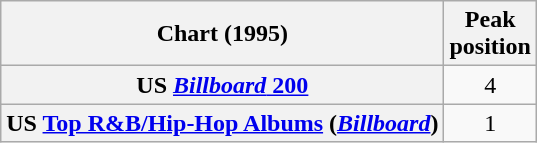<table class="wikitable sortable plainrowheaders" style="text-align:center">
<tr>
<th scope="col">Chart (1995)</th>
<th scope="col">Peak<br> position</th>
</tr>
<tr>
<th scope="row">US <a href='#'><em>Billboard</em> 200</a></th>
<td>4</td>
</tr>
<tr>
<th scope="row">US <a href='#'>Top R&B/Hip-Hop Albums</a> (<em><a href='#'>Billboard</a></em>)</th>
<td>1</td>
</tr>
</table>
